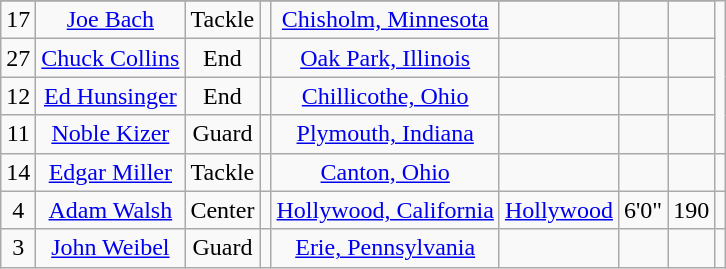<table class=wikitable style="text-align:center">
<tr>
</tr>
<tr>
<td>17</td>
<td><a href='#'>Joe Bach</a></td>
<td>Tackle</td>
<td></td>
<td><a href='#'>Chisholm, Minnesota</a></td>
<td></td>
<td></td>
<td></td>
</tr>
<tr>
<td>27</td>
<td><a href='#'>Chuck Collins</a></td>
<td>End</td>
<td></td>
<td><a href='#'>Oak Park, Illinois</a></td>
<td></td>
<td></td>
<td></td>
</tr>
<tr>
<td>12</td>
<td><a href='#'>Ed Hunsinger</a></td>
<td>End</td>
<td></td>
<td><a href='#'>Chillicothe, Ohio</a></td>
<td></td>
<td></td>
<td></td>
</tr>
<tr>
<td>11</td>
<td><a href='#'>Noble Kizer</a></td>
<td>Guard</td>
<td></td>
<td><a href='#'>Plymouth, Indiana</a></td>
<td></td>
<td></td>
<td></td>
</tr>
<tr>
<td>14</td>
<td><a href='#'>Edgar Miller</a></td>
<td>Tackle</td>
<td></td>
<td><a href='#'>Canton, Ohio</a></td>
<td></td>
<td></td>
<td></td>
<td></td>
</tr>
<tr>
<td>4</td>
<td><a href='#'>Adam Walsh</a></td>
<td>Center</td>
<td></td>
<td><a href='#'>Hollywood, California</a></td>
<td><a href='#'>Hollywood</a></td>
<td>6'0"</td>
<td>190</td>
<td></td>
</tr>
<tr>
<td>3</td>
<td><a href='#'>John Weibel</a></td>
<td>Guard</td>
<td></td>
<td><a href='#'>Erie, Pennsylvania</a></td>
<td></td>
<td></td>
<td></td>
</tr>
</table>
